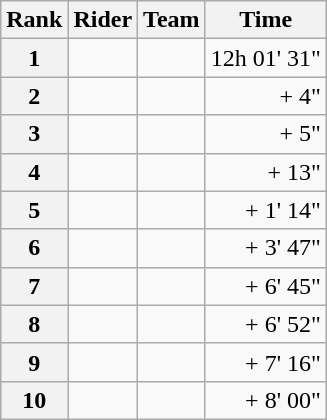<table class="wikitable" margin-bottom:0;">
<tr>
<th scope="col">Rank</th>
<th scope="col">Rider</th>
<th scope="col">Team</th>
<th scope="col">Time</th>
</tr>
<tr>
<th scope="row">1</th>
<td> </td>
<td></td>
<td align="right">12h 01' 31"</td>
</tr>
<tr>
<th scope="row">2</th>
<td></td>
<td></td>
<td align="right">+ 4"</td>
</tr>
<tr>
<th scope="row">3</th>
<td></td>
<td></td>
<td align="right">+ 5"</td>
</tr>
<tr>
<th scope="row">4</th>
<td></td>
<td></td>
<td align="right">+ 13"</td>
</tr>
<tr>
<th scope="row">5</th>
<td></td>
<td></td>
<td align="right">+ 1' 14"</td>
</tr>
<tr>
<th scope="row">6</th>
<td></td>
<td></td>
<td align="right">+ 3' 47"</td>
</tr>
<tr>
<th scope="row">7</th>
<td></td>
<td></td>
<td align="right">+ 6' 45"</td>
</tr>
<tr>
<th scope="row">8</th>
<td></td>
<td></td>
<td align="right">+ 6' 52"</td>
</tr>
<tr>
<th scope="row">9</th>
<td></td>
<td></td>
<td align="right">+ 7' 16"</td>
</tr>
<tr>
<th scope="row">10</th>
<td></td>
<td></td>
<td align="right">+ 8' 00"</td>
</tr>
</table>
